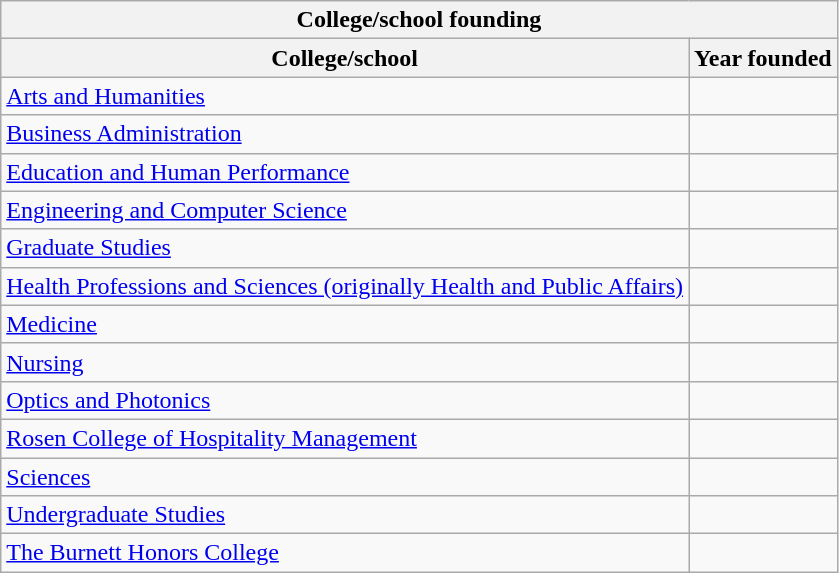<table class="wikitable">
<tr>
<th colspan="2">College/school founding</th>
</tr>
<tr>
<th>College/school</th>
<th>Year founded</th>
</tr>
<tr>
<td><a href='#'>Arts and Humanities</a></td>
<td></td>
</tr>
<tr>
<td><a href='#'>Business Administration</a></td>
<td></td>
</tr>
<tr>
<td><a href='#'>Education and Human Performance</a></td>
<td></td>
</tr>
<tr>
<td><a href='#'>Engineering and Computer Science</a></td>
<td></td>
</tr>
<tr>
<td><a href='#'>Graduate Studies</a></td>
<td></td>
</tr>
<tr>
<td><a href='#'>Health Professions and Sciences (originally Health and Public Affairs)</a></td>
<td></td>
</tr>
<tr>
<td><a href='#'>Medicine</a></td>
<td></td>
</tr>
<tr>
<td><a href='#'>Nursing</a></td>
<td></td>
</tr>
<tr>
<td><a href='#'>Optics and Photonics</a></td>
<td></td>
</tr>
<tr>
<td><a href='#'>Rosen College of Hospitality Management</a></td>
<td></td>
</tr>
<tr>
<td><a href='#'>Sciences</a></td>
<td></td>
</tr>
<tr>
<td><a href='#'>Undergraduate Studies</a></td>
<td></td>
</tr>
<tr>
<td><a href='#'>The Burnett Honors College</a></td>
<td></td>
</tr>
</table>
